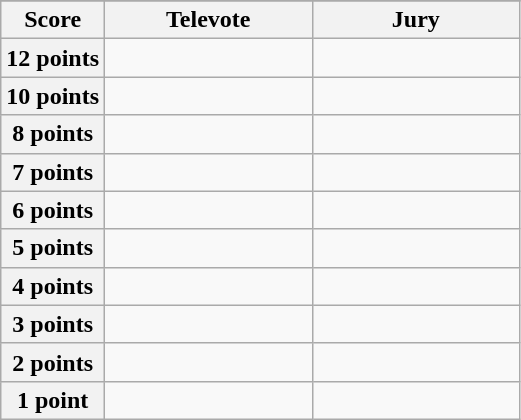<table class="wikitable">
<tr>
</tr>
<tr>
<th scope="col" width="20%">Score</th>
<th scope="col" width="40%">Televote</th>
<th scope="col" width="40%">Jury</th>
</tr>
<tr>
<th scope="row">12 points</th>
<td></td>
<td></td>
</tr>
<tr>
<th scope="row">10 points</th>
<td></td>
<td></td>
</tr>
<tr>
<th scope="row">8 points</th>
<td></td>
<td></td>
</tr>
<tr>
<th scope="row">7 points</th>
<td></td>
<td></td>
</tr>
<tr>
<th scope="row">6 points</th>
<td></td>
<td></td>
</tr>
<tr>
<th scope="row">5 points</th>
<td></td>
<td></td>
</tr>
<tr>
<th scope="row">4 points</th>
<td></td>
<td></td>
</tr>
<tr>
<th scope="row">3 points</th>
<td></td>
<td></td>
</tr>
<tr>
<th scope="row">2 points</th>
<td></td>
<td></td>
</tr>
<tr>
<th scope="row">1 point</th>
<td></td>
<td></td>
</tr>
</table>
